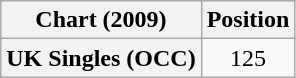<table class="wikitable plainrowheaders" style="text-align:center">
<tr>
<th>Chart (2009)</th>
<th>Position</th>
</tr>
<tr>
<th scope="row">UK Singles (OCC)</th>
<td>125</td>
</tr>
</table>
